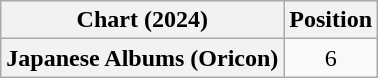<table class="wikitable plainrowheaders" style="text-align:center">
<tr>
<th scope="col">Chart (2024)</th>
<th scope="col">Position</th>
</tr>
<tr>
<th scope="row">Japanese Albums (Oricon)</th>
<td>6</td>
</tr>
</table>
